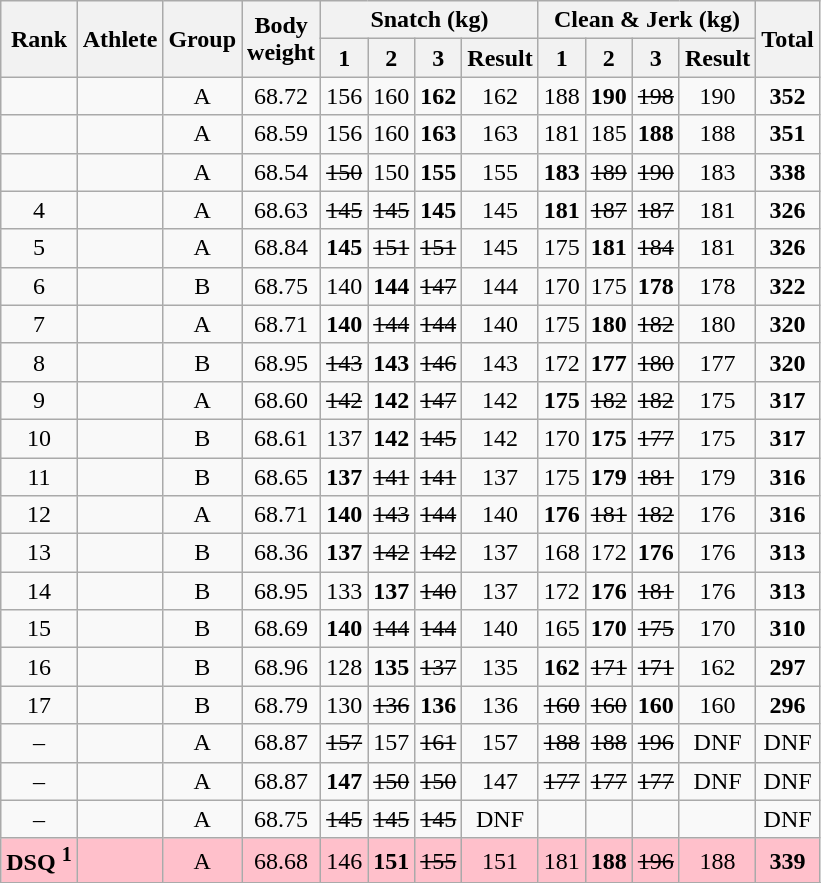<table class = "wikitable" style="text-align:center;">
<tr>
<th rowspan=2>Rank</th>
<th rowspan=2>Athlete</th>
<th rowspan=2>Group</th>
<th rowspan=2>Body<br>weight</th>
<th colspan=4>Snatch (kg)</th>
<th colspan=4>Clean & Jerk (kg)</th>
<th rowspan=2>Total</th>
</tr>
<tr>
<th>1</th>
<th>2</th>
<th>3</th>
<th>Result</th>
<th>1</th>
<th>2</th>
<th>3</th>
<th>Result</th>
</tr>
<tr>
<td></td>
<td align=left></td>
<td>A</td>
<td>68.72</td>
<td>156</td>
<td>160</td>
<td><strong>162</strong></td>
<td>162</td>
<td>188</td>
<td><strong>190</strong></td>
<td><s>198</s></td>
<td>190</td>
<td><strong>352</strong></td>
</tr>
<tr>
<td></td>
<td align=left></td>
<td>A</td>
<td>68.59</td>
<td>156</td>
<td>160</td>
<td><strong>163</strong></td>
<td>163</td>
<td>181</td>
<td>185</td>
<td><strong>188</strong></td>
<td>188</td>
<td><strong>351</strong></td>
</tr>
<tr>
<td></td>
<td align=left></td>
<td>A</td>
<td>68.54</td>
<td><s>150</s></td>
<td>150</td>
<td><strong>155</strong></td>
<td>155</td>
<td><strong>183</strong></td>
<td><s>189</s></td>
<td><s>190</s></td>
<td>183</td>
<td><strong>338</strong></td>
</tr>
<tr>
<td>4</td>
<td align=left></td>
<td>A</td>
<td>68.63</td>
<td><s>145</s></td>
<td><s>145</s></td>
<td><strong>145</strong></td>
<td>145</td>
<td><strong>181</strong></td>
<td><s>187</s></td>
<td><s>187</s></td>
<td>181</td>
<td><strong>326</strong></td>
</tr>
<tr>
<td>5</td>
<td align=left></td>
<td>A</td>
<td>68.84</td>
<td><strong>145</strong></td>
<td><s>151</s></td>
<td><s>151</s></td>
<td>145</td>
<td>175</td>
<td><strong>181</strong></td>
<td><s>184</s></td>
<td>181</td>
<td><strong>326</strong></td>
</tr>
<tr>
<td>6</td>
<td align=left></td>
<td>B</td>
<td>68.75</td>
<td>140</td>
<td><strong>144</strong></td>
<td><s>147</s></td>
<td>144</td>
<td>170</td>
<td>175</td>
<td><strong>178</strong></td>
<td>178</td>
<td><strong>322</strong></td>
</tr>
<tr>
<td>7</td>
<td align=left></td>
<td>A</td>
<td>68.71</td>
<td><strong>140</strong></td>
<td><s>144</s></td>
<td><s>144</s></td>
<td>140</td>
<td>175</td>
<td><strong>180</strong></td>
<td><s>182</s></td>
<td>180</td>
<td><strong>320</strong></td>
</tr>
<tr>
<td>8</td>
<td align=left></td>
<td>B</td>
<td>68.95</td>
<td><s>143</s></td>
<td><strong>143</strong></td>
<td><s>146</s></td>
<td>143</td>
<td>172</td>
<td><strong>177</strong></td>
<td><s>180</s></td>
<td>177</td>
<td><strong>320</strong></td>
</tr>
<tr>
<td>9</td>
<td align=left></td>
<td>A</td>
<td>68.60</td>
<td><s>142</s></td>
<td><strong>142</strong></td>
<td><s>147</s></td>
<td>142</td>
<td><strong>175</strong></td>
<td><s>182</s></td>
<td><s>182</s></td>
<td>175</td>
<td><strong>317</strong></td>
</tr>
<tr>
<td>10</td>
<td align=left></td>
<td>B</td>
<td>68.61</td>
<td>137</td>
<td><strong>142</strong></td>
<td><s>145</s></td>
<td>142</td>
<td>170</td>
<td><strong>175</strong></td>
<td><s>177</s></td>
<td>175</td>
<td><strong>317</strong></td>
</tr>
<tr>
<td>11</td>
<td align=left></td>
<td>B</td>
<td>68.65</td>
<td><strong>137</strong></td>
<td><s>141</s></td>
<td><s>141</s></td>
<td>137</td>
<td>175</td>
<td><strong>179</strong></td>
<td><s>181</s></td>
<td>179</td>
<td><strong>316</strong></td>
</tr>
<tr>
<td>12</td>
<td align=left></td>
<td>A</td>
<td>68.71</td>
<td><strong>140</strong></td>
<td><s>143</s></td>
<td><s>144</s></td>
<td>140</td>
<td><strong>176</strong></td>
<td><s>181</s></td>
<td><s>182</s></td>
<td>176</td>
<td><strong>316</strong></td>
</tr>
<tr>
<td>13</td>
<td align=left></td>
<td>B</td>
<td>68.36</td>
<td><strong>137</strong></td>
<td><s>142</s></td>
<td><s>142</s></td>
<td>137</td>
<td>168</td>
<td>172</td>
<td><strong>176</strong></td>
<td>176</td>
<td><strong>313</strong></td>
</tr>
<tr>
<td>14</td>
<td align=left></td>
<td>B</td>
<td>68.95</td>
<td>133</td>
<td><strong>137</strong></td>
<td><s>140</s></td>
<td>137</td>
<td>172</td>
<td><strong>176</strong></td>
<td><s>181</s></td>
<td>176</td>
<td><strong>313</strong></td>
</tr>
<tr>
<td>15</td>
<td align=left></td>
<td>B</td>
<td>68.69</td>
<td><strong>140</strong></td>
<td><s>144</s></td>
<td><s>144</s></td>
<td>140</td>
<td>165</td>
<td><strong>170</strong></td>
<td><s>175</s></td>
<td>170</td>
<td><strong>310</strong></td>
</tr>
<tr>
<td>16</td>
<td align=left></td>
<td>B</td>
<td>68.96</td>
<td>128</td>
<td><strong>135</strong></td>
<td><s>137</s></td>
<td>135</td>
<td><strong>162</strong></td>
<td><s>171</s></td>
<td><s>171</s></td>
<td>162</td>
<td><strong>297</strong></td>
</tr>
<tr>
<td>17</td>
<td align=left></td>
<td>B</td>
<td>68.79</td>
<td>130</td>
<td><s>136</s></td>
<td><strong>136</strong></td>
<td>136</td>
<td><s>160</s></td>
<td><s>160</s></td>
<td><strong>160</strong></td>
<td>160</td>
<td><strong>296</strong></td>
</tr>
<tr>
<td>–</td>
<td align=left></td>
<td>A</td>
<td>68.87</td>
<td><s>157</s></td>
<td>157</td>
<td><s>161</s></td>
<td>157</td>
<td><s>188</s></td>
<td><s>188</s></td>
<td><s>196</s></td>
<td>DNF</td>
<td>DNF</td>
</tr>
<tr>
<td>–</td>
<td align=left></td>
<td>A</td>
<td>68.87</td>
<td><strong>147</strong></td>
<td><s>150</s></td>
<td><s>150</s></td>
<td>147</td>
<td><s>177</s></td>
<td><s>177</s></td>
<td><s>177</s></td>
<td>DNF</td>
<td>DNF</td>
</tr>
<tr>
<td>–</td>
<td align=left></td>
<td>A</td>
<td>68.75</td>
<td><s>145</s></td>
<td><s>145</s></td>
<td><s>145</s></td>
<td>DNF</td>
<td></td>
<td></td>
<td></td>
<td></td>
<td>DNF</td>
</tr>
<tr bgcolor=pink>
<td><strong>DSQ</strong> <sup><strong>1</strong></sup></td>
<td align=left></td>
<td>A</td>
<td>68.68</td>
<td>146</td>
<td><strong>151</strong></td>
<td><s>155</s></td>
<td>151</td>
<td>181</td>
<td><strong>188</strong></td>
<td><s>196</s></td>
<td>188</td>
<td><strong>339</strong></td>
</tr>
<tr>
</tr>
</table>
